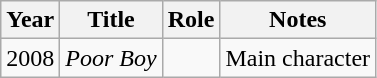<table class="wikitable sortable">
<tr>
<th>Year</th>
<th>Title</th>
<th>Role</th>
<th class="unsortable">Notes</th>
</tr>
<tr>
<td>2008</td>
<td><em>Poor Boy</em></td>
<td></td>
<td>Main character</td>
</tr>
</table>
